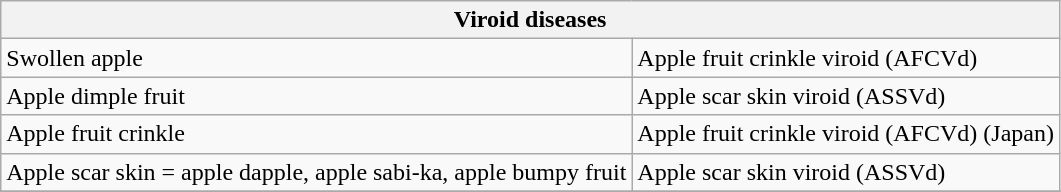<table class="wikitable" style="clear">
<tr>
<th colspan=2><strong>Viroid diseases</strong><br></th>
</tr>
<tr>
<td>Swollen apple</td>
<td>Apple fruit crinkle viroid (AFCVd)</td>
</tr>
<tr>
<td>Apple dimple fruit</td>
<td>Apple scar skin viroid (ASSVd)</td>
</tr>
<tr>
<td>Apple fruit crinkle</td>
<td>Apple fruit crinkle viroid (AFCVd) (Japan)</td>
</tr>
<tr>
<td>Apple scar skin = apple dapple, apple sabi-ka, apple bumpy fruit</td>
<td>Apple scar skin viroid (ASSVd)</td>
</tr>
<tr>
</tr>
</table>
